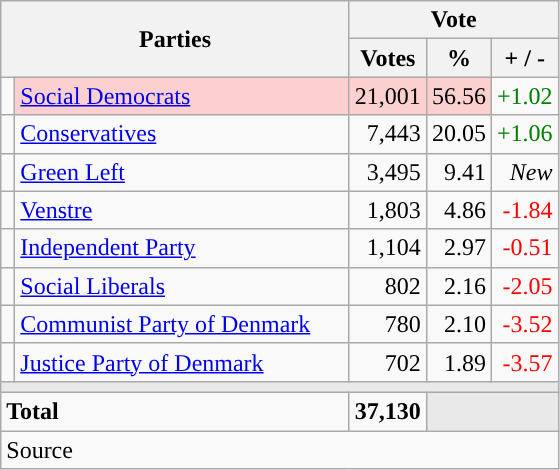<table class="wikitable" style="text-align:right;">
<tr>
<th style="text-align:centre;" rowspan="2" colspan="2" width="225">Parties</th>
<th colspan="3">Vote</th>
</tr>
<tr>
<th width="15">Votes</th>
<th width="15">%</th>
<th width="15">+ / -</th>
</tr>
<tr>
<td width="2" style="color:inherit;background:"></td>
<td bgcolor=#fbd0ce  align="left"><a href='#'>Social Democrats</a></td>
<td bgcolor=#fbd0ce>21,001</td>
<td bgcolor=#fbd0ce>56.56</td>
<td style=color:green;>+1.02</td>
</tr>
<tr>
<td width="2" style="color:inherit;background:"></td>
<td align="left"><a href='#'>Conservatives</a></td>
<td>7,443</td>
<td>20.05</td>
<td style=color:green;>+1.06</td>
</tr>
<tr>
<td width="2" style="color:inherit;background:"></td>
<td align="left"><a href='#'>Green Left</a></td>
<td>3,495</td>
<td>9.41</td>
<td><em>New</em></td>
</tr>
<tr>
<td width="2" style="color:inherit;background:"></td>
<td align="left"><a href='#'>Venstre</a></td>
<td>1,803</td>
<td>4.86</td>
<td style=color:red;>-1.84</td>
</tr>
<tr>
<td width="2" style="color:inherit;background:"></td>
<td align="left"><a href='#'>Independent Party</a></td>
<td>1,104</td>
<td>2.97</td>
<td style=color:red;>-0.51</td>
</tr>
<tr>
<td width="2" style="color:inherit;background:"></td>
<td align="left"><a href='#'>Social Liberals</a></td>
<td>802</td>
<td>2.16</td>
<td style=color:red;>-2.05</td>
</tr>
<tr>
<td width="2" style="color:inherit;background:"></td>
<td align="left"><a href='#'>Communist Party of Denmark</a></td>
<td>780</td>
<td>2.10</td>
<td style=color:red;>-3.52</td>
</tr>
<tr>
<td width="2" style="color:inherit;background:"></td>
<td align="left"><a href='#'>Justice Party of Denmark</a></td>
<td>702</td>
<td>1.89</td>
<td style=color:red;>-3.57</td>
</tr>
<tr>
<td colspan="7" bgcolor="#E9E9E9"></td>
</tr>
<tr>
<td align="left" colspan="2"><strong>Total</strong></td>
<td><strong>37,130</strong></td>
<td bgcolor="#E9E9E9" colspan="2"></td>
</tr>
<tr>
<td align="left" colspan="6">Source</td>
</tr>
</table>
